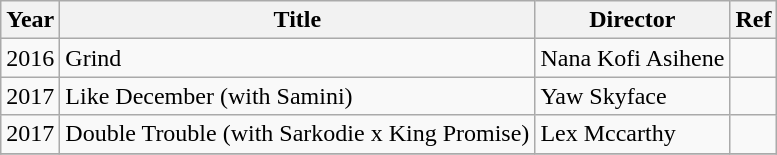<table class="wikitable">
<tr>
<th>Year</th>
<th>Title</th>
<th>Director</th>
<th>Ref</th>
</tr>
<tr>
<td>2016</td>
<td>Grind</td>
<td>Nana Kofi Asihene</td>
<td></td>
</tr>
<tr>
<td>2017</td>
<td>Like December (with Samini)</td>
<td>Yaw Skyface</td>
<td></td>
</tr>
<tr>
<td>2017</td>
<td>Double Trouble (with Sarkodie x King Promise)</td>
<td>Lex Mccarthy</td>
<td></td>
</tr>
<tr>
</tr>
</table>
